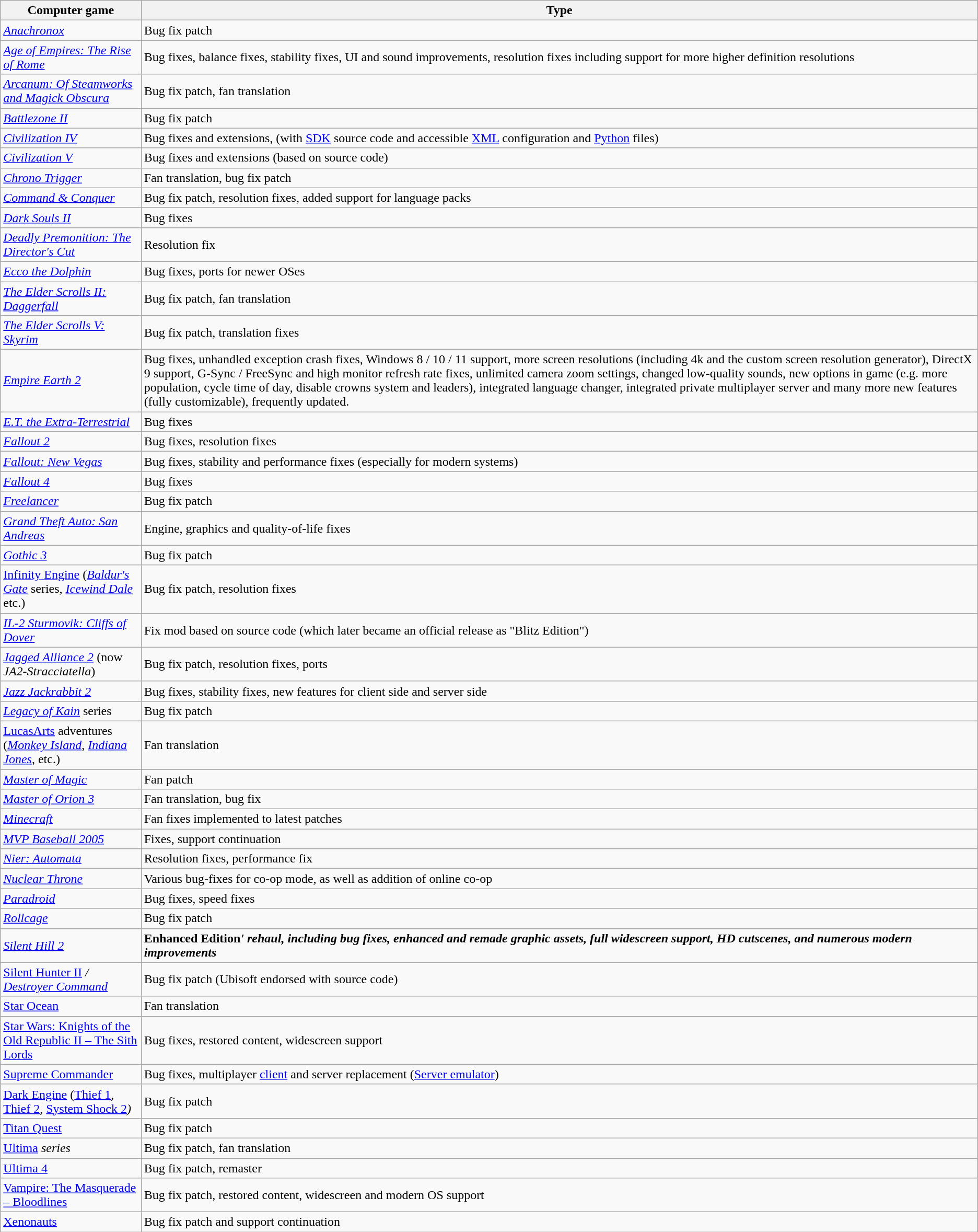<table class="wikitable collapsible sortable">
<tr>
<th>Computer game</th>
<th>Type</th>
</tr>
<tr>
<td><em><a href='#'>Anachronox</a></em></td>
<td>Bug fix patch</td>
</tr>
<tr>
<td><em><a href='#'>Age of Empires: The Rise of Rome</a></em></td>
<td>Bug fixes, balance fixes, stability fixes, UI and sound improvements, resolution fixes including support for more higher definition resolutions</td>
</tr>
<tr>
<td><em><a href='#'>Arcanum: Of Steamworks and Magick Obscura</a></em></td>
<td>Bug fix patch, fan translation</td>
</tr>
<tr>
<td><em><a href='#'>Battlezone II</a></em></td>
<td>Bug fix patch</td>
</tr>
<tr>
<td><em><a href='#'>Civilization IV</a></em></td>
<td>Bug fixes and extensions, (with <a href='#'>SDK</a> source code and accessible <a href='#'>XML</a> configuration and <a href='#'>Python</a> files)</td>
</tr>
<tr>
<td><em><a href='#'>Civilization V</a></em></td>
<td>Bug fixes and extensions (based on source code)</td>
</tr>
<tr>
<td><em><a href='#'>Chrono Trigger</a></em></td>
<td>Fan translation, bug fix patch</td>
</tr>
<tr>
<td><em><a href='#'>Command & Conquer</a></em></td>
<td>Bug fix patch, resolution fixes, added support for language packs</td>
</tr>
<tr>
<td><em><a href='#'>Dark Souls II</a></em></td>
<td>Bug fixes</td>
</tr>
<tr>
<td><em><a href='#'>Deadly Premonition: The Director's Cut</a></em></td>
<td>Resolution fix</td>
</tr>
<tr>
<td><em><a href='#'>Ecco the Dolphin</a></em></td>
<td>Bug fixes, ports for newer OSes</td>
</tr>
<tr>
<td><em><a href='#'>The Elder Scrolls II: Daggerfall</a></em></td>
<td>Bug fix patch, fan translation</td>
</tr>
<tr>
<td><em><a href='#'>The Elder Scrolls V: Skyrim</a></em></td>
<td>Bug fix patch, translation fixes</td>
</tr>
<tr>
<td><em><a href='#'>Empire Earth 2</a></em></td>
<td>Bug fixes, unhandled exception crash fixes, Windows 8 / 10 / 11 support, more screen resolutions (including 4k and the custom screen resolution generator), DirectX 9 support, G-Sync / FreeSync and high monitor refresh rate fixes, unlimited camera zoom settings, changed low-quality sounds, new options in game (e.g. more population, cycle time of day, disable crowns system and leaders), integrated language changer, integrated private multiplayer server and many more new features (fully customizable), frequently updated.</td>
</tr>
<tr>
<td><em><a href='#'>E.T. the Extra-Terrestrial</a></em></td>
<td>Bug fixes</td>
</tr>
<tr>
<td><em><a href='#'>Fallout 2</a></em></td>
<td>Bug fixes, resolution fixes</td>
</tr>
<tr>
<td><em><a href='#'>Fallout: New Vegas</a></em></td>
<td>Bug fixes, stability and performance fixes (especially for modern systems)</td>
</tr>
<tr>
<td><em><a href='#'>Fallout 4</a></em></td>
<td>Bug fixes</td>
</tr>
<tr>
<td><em><a href='#'>Freelancer</a></em></td>
<td>Bug fix patch</td>
</tr>
<tr>
<td><em><a href='#'>Grand Theft Auto: San Andreas</a></em></td>
<td>Engine, graphics and quality-of-life fixes</td>
</tr>
<tr>
<td><em><a href='#'>Gothic 3</a></em></td>
<td>Bug fix patch</td>
</tr>
<tr>
<td><a href='#'>Infinity Engine</a> (<em><a href='#'>Baldur's Gate</a></em> series, <em><a href='#'>Icewind Dale</a></em> etc.)</td>
<td>Bug fix patch, resolution fixes</td>
</tr>
<tr>
<td><em><a href='#'>IL-2 Sturmovik: Cliffs of Dover</a></em></td>
<td>Fix mod based on source code (which later became an official release as "Blitz Edition")</td>
</tr>
<tr>
<td><em><a href='#'>Jagged Alliance 2</a></em> (now <em>JA2-Stracciatella</em>)</td>
<td>Bug fix patch, resolution fixes, ports</td>
</tr>
<tr>
<td><em><a href='#'>Jazz Jackrabbit 2</a></em></td>
<td>Bug fixes, stability fixes, new features for client side and server side</td>
</tr>
<tr>
<td><em><a href='#'>Legacy of Kain</a></em> series</td>
<td>Bug fix patch</td>
</tr>
<tr>
<td><a href='#'>LucasArts</a> adventures (<em><a href='#'>Monkey Island</a></em>, <em><a href='#'>Indiana Jones</a></em>, etc.)</td>
<td>Fan translation</td>
</tr>
<tr>
<td><em><a href='#'>Master of Magic</a></em></td>
<td>Fan patch</td>
</tr>
<tr>
<td><em><a href='#'>Master of Orion 3</a></em></td>
<td>Fan translation, bug fix</td>
</tr>
<tr>
<td><em><a href='#'>Minecraft</a></em></td>
<td>Fan fixes implemented to latest patches</td>
</tr>
<tr>
<td><em><a href='#'>MVP Baseball 2005</a></em></td>
<td>Fixes, support continuation</td>
</tr>
<tr>
<td><em><a href='#'>Nier: Automata</a></em></td>
<td>Resolution fixes, performance fix</td>
</tr>
<tr>
<td><em><a href='#'>Nuclear Throne</a></em></td>
<td>Various bug-fixes for co-op mode, as well as addition of online co-op</td>
</tr>
<tr>
<td><em><a href='#'>Paradroid</a></em></td>
<td>Bug fixes, speed fixes</td>
</tr>
<tr>
<td><em><a href='#'>Rollcage</a></em></td>
<td>Bug fix patch</td>
</tr>
<tr>
<td><em><a href='#'>Silent Hill 2</a></em></td>
<td><strong>Enhanced Edition<em>' rehaul, including bug fixes, enhanced and remade graphic assets, full widescreen support, HD cutscenes, and numerous modern improvements</td>
</tr>
<tr>
<td></em><a href='#'>Silent Hunter II</a><em> / <a href='#'>Destroyer Command</a></td>
<td>Bug fix patch (Ubisoft endorsed with source code)</td>
</tr>
<tr>
<td></em><a href='#'>Star Ocean</a><em></td>
<td>Fan translation</td>
</tr>
<tr>
<td></em><a href='#'>Star Wars: Knights of the Old Republic II – The Sith Lords</a><em></td>
<td>Bug fixes, restored content, widescreen support</td>
</tr>
<tr>
<td></em><a href='#'>Supreme Commander</a><em></td>
<td>Bug fixes, multiplayer <a href='#'>client</a> and server replacement (<a href='#'>Server emulator</a>)</td>
</tr>
<tr>
<td><a href='#'>Dark Engine</a> (</em><a href='#'>Thief 1</a><em>, </em><a href='#'>Thief 2</a><em>, </em><a href='#'>System Shock 2</a><em>)</td>
<td>Bug fix patch</td>
</tr>
<tr>
<td></em><a href='#'>Titan Quest</a><em></td>
<td>Bug fix patch</td>
</tr>
<tr>
<td></em><a href='#'>Ultima</a><em> series</td>
<td>Bug fix patch, fan translation</td>
</tr>
<tr>
<td></em><a href='#'>Ultima 4</a><em></td>
<td>Bug fix patch, remaster</td>
</tr>
<tr>
<td></em><a href='#'>Vampire: The Masquerade – Bloodlines</a><em></td>
<td>Bug fix patch, restored content, widescreen and modern OS support</td>
</tr>
<tr>
<td></em><a href='#'>Xenonauts</a><em></td>
<td>Bug fix patch and support continuation</td>
</tr>
</table>
